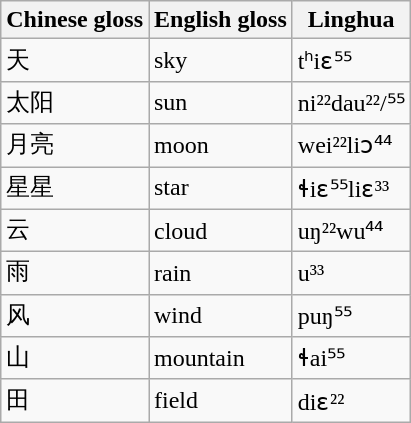<table class="wikitable sortable">
<tr>
<th>Chinese gloss</th>
<th>English gloss</th>
<th>Linghua</th>
</tr>
<tr>
<td>天</td>
<td>sky</td>
<td>tʰiɛ⁵⁵</td>
</tr>
<tr>
<td>太阳</td>
<td>sun</td>
<td>ni²²dau²²/⁵⁵</td>
</tr>
<tr>
<td>月亮</td>
<td>moon</td>
<td>wei²²liɔ⁴⁴</td>
</tr>
<tr>
<td>星星</td>
<td>star</td>
<td>ɬiɛ⁵⁵liɛ³³</td>
</tr>
<tr>
<td>云</td>
<td>cloud</td>
<td>uŋ²²wu⁴⁴</td>
</tr>
<tr>
<td>雨</td>
<td>rain</td>
<td>u³³</td>
</tr>
<tr>
<td>风</td>
<td>wind</td>
<td>puŋ⁵⁵</td>
</tr>
<tr>
<td>山</td>
<td>mountain</td>
<td>ɬai⁵⁵</td>
</tr>
<tr>
<td>田</td>
<td>field</td>
<td>diɛ²²</td>
</tr>
</table>
